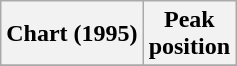<table class="wikitable sortable plainrowheaders" style="text-align:center">
<tr>
<th scope="col">Chart (1995)</th>
<th scope="col">Peak<br>position</th>
</tr>
<tr>
</tr>
</table>
